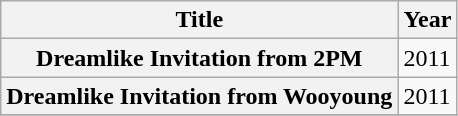<table class="wikitable plainrowheaders">
<tr>
<th>Title</th>
<th>Year</th>
</tr>
<tr>
<th scope="row">Dreamlike Invitation from 2PM</th>
<td>2011</td>
</tr>
<tr>
<th scope="row">Dreamlike Invitation from Wooyoung</th>
<td>2011</td>
</tr>
<tr>
</tr>
</table>
